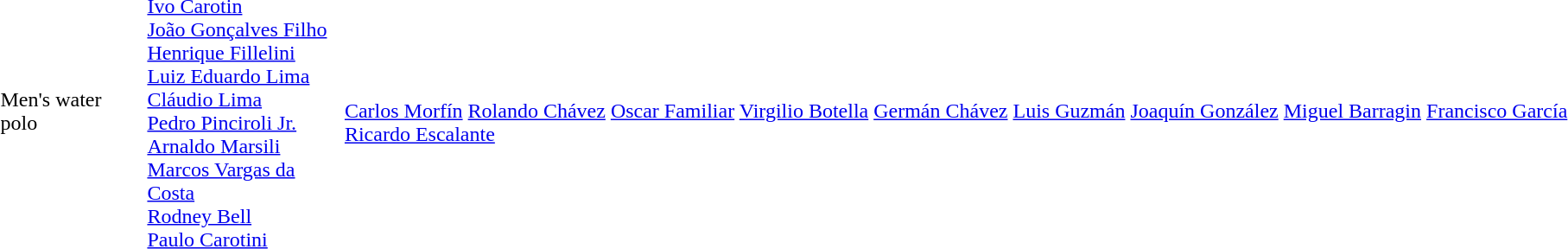<table>
<tr>
<td>Men's water polo</td>
<td></td>
<td><br><a href='#'>Ivo Carotin</a><br><a href='#'>João Gonçalves Filho</a><br><a href='#'>Henrique Fillelini</a><br><a href='#'>Luiz Eduardo Lima</a><br><a href='#'>Cláudio Lima</a><br><a href='#'>Pedro Pinciroli Jr.</a><br><a href='#'>Arnaldo Marsili</a><br><a href='#'>Marcos Vargas da Costa</a><br><a href='#'>Rodney Bell</a><br><a href='#'>Paulo Carotini</a></td>
<td><br><a href='#'>Carlos Morfín</a> <a href='#'>Rolando Chávez</a> <a href='#'>Oscar Familiar</a> <a href='#'>Virgilio Botella</a> <a href='#'>Germán Chávez</a> <a href='#'>Luis Guzmán</a> <a href='#'>Joaquín González</a> <a href='#'>Miguel Barragin</a> <a href='#'>Francisco García</a> <a href='#'>Ricardo Escalante</a></td>
</tr>
</table>
